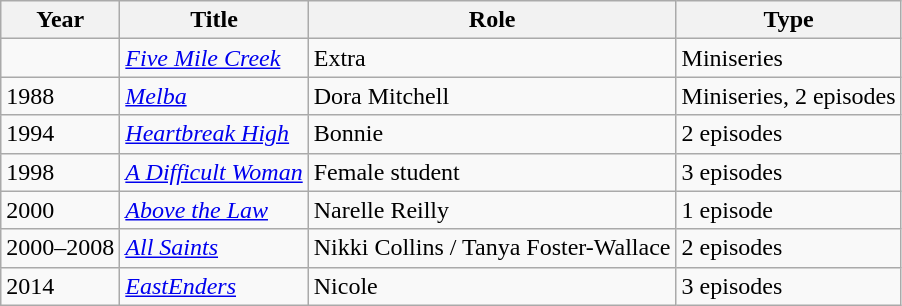<table class="wikitable">
<tr>
<th>Year</th>
<th>Title</th>
<th>Role</th>
<th>Type</th>
</tr>
<tr>
<td></td>
<td><em><a href='#'>Five Mile Creek</a></em></td>
<td>Extra</td>
<td>Miniseries</td>
</tr>
<tr>
<td>1988</td>
<td><em><a href='#'>Melba</a></em></td>
<td>Dora Mitchell</td>
<td>Miniseries, 2 episodes</td>
</tr>
<tr>
<td>1994</td>
<td><em><a href='#'>Heartbreak High</a></em></td>
<td>Bonnie</td>
<td>2 episodes</td>
</tr>
<tr>
<td>1998</td>
<td><em><a href='#'>A Difficult Woman</a></em></td>
<td>Female student</td>
<td>3 episodes</td>
</tr>
<tr>
<td>2000</td>
<td><em><a href='#'>Above the Law</a></em></td>
<td>Narelle Reilly</td>
<td>1 episode</td>
</tr>
<tr>
<td>2000–2008</td>
<td><em><a href='#'>All Saints</a></em></td>
<td>Nikki Collins / Tanya Foster-Wallace</td>
<td>2 episodes</td>
</tr>
<tr>
<td>2014</td>
<td><em><a href='#'>EastEnders</a></em></td>
<td>Nicole</td>
<td>3 episodes</td>
</tr>
</table>
